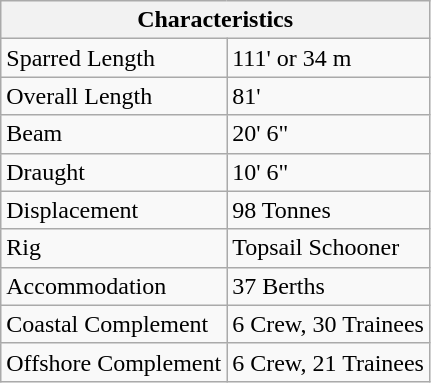<table class="wikitable">
<tr>
<th colspan="2">Characteristics </th>
</tr>
<tr>
<td>Sparred Length</td>
<td>111' or 34 m</td>
</tr>
<tr>
<td>Overall Length</td>
<td>81'</td>
</tr>
<tr>
<td>Beam</td>
<td>20' 6"</td>
</tr>
<tr>
<td>Draught</td>
<td>10' 6"</td>
</tr>
<tr>
<td>Displacement</td>
<td>98 Tonnes</td>
</tr>
<tr>
<td>Rig</td>
<td>Topsail Schooner</td>
</tr>
<tr>
<td>Accommodation</td>
<td>37 Berths</td>
</tr>
<tr>
<td>Coastal Complement</td>
<td>6 Crew, 30 Trainees</td>
</tr>
<tr>
<td>Offshore Complement</td>
<td>6 Crew, 21 Trainees</td>
</tr>
</table>
